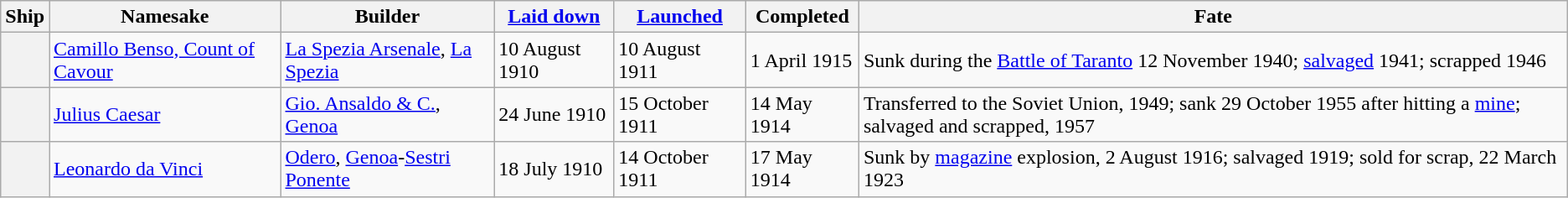<table class="wikitable plainrowheaders">
<tr>
<th scope="col">Ship</th>
<th scope="col">Namesake</th>
<th scope="col">Builder</th>
<th scope="col"><a href='#'>Laid down</a></th>
<th scope="col"><a href='#'>Launched</a></th>
<th scope="col">Completed </th>
<th scope="col">Fate </th>
</tr>
<tr>
<th scope="row"></th>
<td><a href='#'>Camillo Benso, Count of Cavour</a></td>
<td><a href='#'>La Spezia Arsenale</a>, <a href='#'>La Spezia</a></td>
<td>10 August 1910</td>
<td>10 August 1911</td>
<td>1 April 1915</td>
<td>Sunk during the <a href='#'>Battle of Taranto</a> 12 November 1940; <a href='#'>salvaged</a> 1941; scrapped 1946</td>
</tr>
<tr>
<th scope="row"></th>
<td><a href='#'>Julius Caesar</a></td>
<td><a href='#'>Gio. Ansaldo & C.</a>, <a href='#'>Genoa</a></td>
<td>24 June 1910</td>
<td>15 October 1911</td>
<td>14 May 1914</td>
<td>Transferred to the Soviet Union, 1949; sank 29 October 1955 after hitting a <a href='#'>mine</a>; salvaged and scrapped, 1957</td>
</tr>
<tr>
<th scope="row"></th>
<td><a href='#'>Leonardo da Vinci</a></td>
<td><a href='#'>Odero</a>, <a href='#'>Genoa</a>-<a href='#'>Sestri Ponente</a></td>
<td>18 July 1910</td>
<td>14 October 1911</td>
<td>17 May 1914</td>
<td>Sunk by <a href='#'>magazine</a> explosion, 2 August 1916; salvaged 1919; sold for scrap, 22 March 1923 </td>
</tr>
</table>
